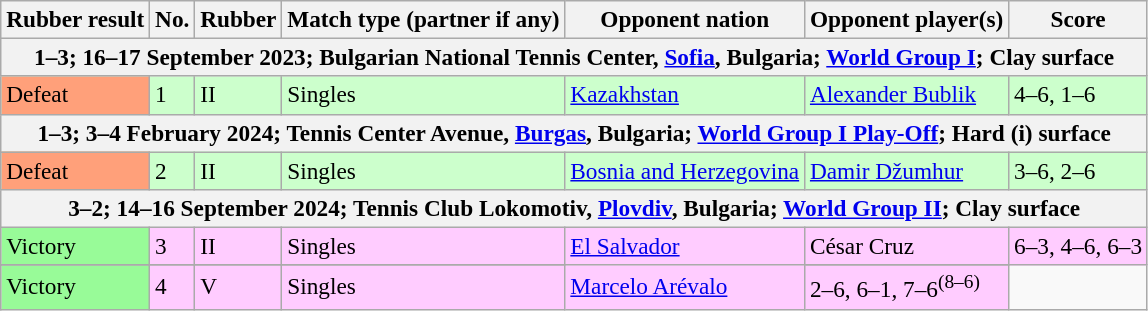<table class=wikitable style=font-size:97%>
<tr>
<th scope="col">Rubber result</th>
<th scope="col">No.</th>
<th scope="col">Rubber</th>
<th scope="col">Match type (partner if any)</th>
<th scope="col">Opponent nation</th>
<th scope="col">Opponent player(s)</th>
<th scope="col">Score</th>
</tr>
<tr>
<th colspan=7>1–3; 16–17 September 2023; Bulgarian National Tennis Center, <a href='#'>Sofia</a>, Bulgaria; <a href='#'>World Group I</a>; Clay surface</th>
</tr>
<tr style="background:#cfc;">
<td bgcolor=FFA07A>Defeat</td>
<td>1</td>
<td>II</td>
<td>Singles</td>
<td> <a href='#'>Kazakhstan</a></td>
<td><a href='#'>Alexander Bublik</a></td>
<td>4–6, 1–6</td>
</tr>
<tr>
<th colspan=7>1–3; 3–4 February 2024; Tennis Center Avenue, <a href='#'>Burgas</a>, Bulgaria; <a href='#'>World Group I Play-Off</a>; Hard (i) surface</th>
</tr>
<tr style="background:#cfc;">
<td bgcolor=FFA07A>Defeat</td>
<td>2</td>
<td>II</td>
<td>Singles</td>
<td> <a href='#'>Bosnia and Herzegovina</a></td>
<td><a href='#'>Damir Džumhur</a></td>
<td>3–6, 2–6</td>
</tr>
<tr>
<th colspan=7>3–2; 14–16 September 2024; Tennis Club Lokomotiv, <a href='#'>Plovdiv</a>, Bulgaria; <a href='#'>World Group II</a>; Clay surface</th>
</tr>
<tr style="background:#fcf;">
<td bgcolor=98FB98>Victory</td>
<td>3</td>
<td>II</td>
<td>Singles</td>
<td rowspan=2> <a href='#'>El Salvador</a></td>
<td>César Cruz</td>
<td>6–3, 4–6, 6–3</td>
</tr>
<tr>
</tr>
<tr style="background:#fcf;">
<td bgcolor=98FB98>Victory</td>
<td>4</td>
<td>V</td>
<td>Singles</td>
<td><a href='#'>Marcelo Arévalo</a></td>
<td>2–6, 6–1, 7–6<sup>(8–6)</sup></td>
</tr>
</table>
